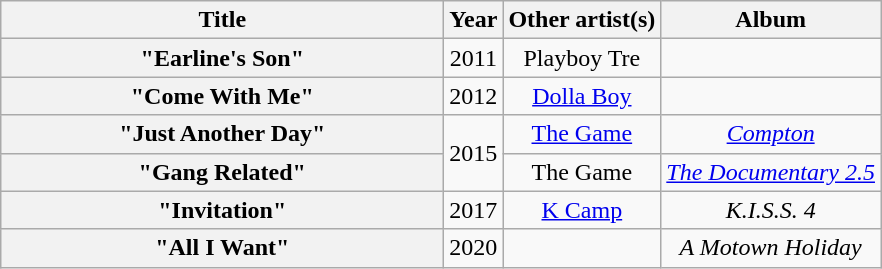<table class="wikitable plainrowheaders" style="text-align:center;">
<tr>
<th scope="col" style="width:18em;">Title</th>
<th scope="col">Year</th>
<th scope="col">Other artist(s)</th>
<th scope="col">Album</th>
</tr>
<tr>
<th scope="row">"Earline's Son"</th>
<td>2011</td>
<td>Playboy Tre</td>
<td></td>
</tr>
<tr>
<th scope="row">"Come With Me"</th>
<td>2012</td>
<td><a href='#'>Dolla Boy</a></td>
<td></td>
</tr>
<tr>
<th scope="row">"Just Another Day"</th>
<td rowspan="2">2015</td>
<td><a href='#'>The Game</a></td>
<td><em><a href='#'>Compton</a></em></td>
</tr>
<tr>
<th scope="row">"Gang Related"</th>
<td>The Game</td>
<td><em><a href='#'>The Documentary 2.5</a></em></td>
</tr>
<tr>
<th scope="row">"Invitation"</th>
<td>2017</td>
<td><a href='#'>K Camp</a></td>
<td><em>K.I.S.S. 4</em></td>
</tr>
<tr>
<th scope="row">"All I Want"</th>
<td>2020</td>
<td></td>
<td><em>A Motown Holiday</em></td>
</tr>
</table>
